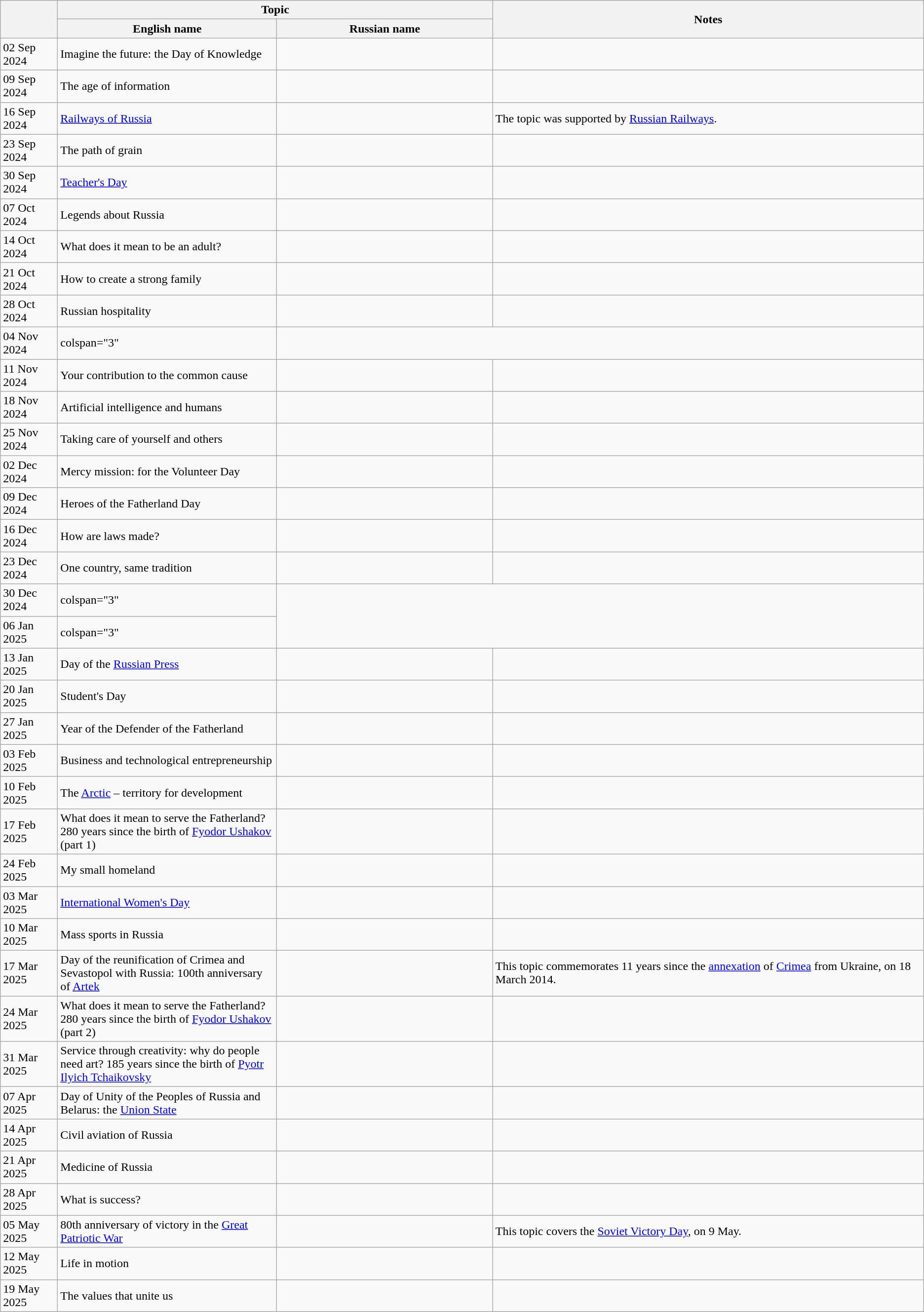<table class="wikitable sortable sticky-header-multi">
<tr>
<th style="min-width:70px" rowspan=2 data-sort-type=date></th>
<th colspan=2>Topic</th>
<th style="width:50%" rowspan=2 class="unsortable">Notes</th>
</tr>
<tr>
<th style="width:25%">English name</th>
<th style="width:25%">Russian name</th>
</tr>
<tr>
<td>02 Sep 2024</td>
<td>Imagine the future: the Day of Knowledge</td>
<td></td>
<td></td>
</tr>
<tr>
<td>09 Sep 2024</td>
<td>The age of information</td>
<td></td>
<td></td>
</tr>
<tr>
<td>16 Sep 2024</td>
<td><a href='#'>Railways of Russia</a></td>
<td></td>
<td>The topic was supported by <a href='#'>Russian Railways</a>.</td>
</tr>
<tr>
<td>23 Sep 2024</td>
<td>The path of grain</td>
<td></td>
<td></td>
</tr>
<tr>
<td>30 Sep 2024</td>
<td><a href='#'>Teacher's Day</a></td>
<td></td>
<td></td>
</tr>
<tr>
<td>07 Oct 2024</td>
<td>Legends about Russia</td>
<td></td>
<td></td>
</tr>
<tr>
<td>14 Oct 2024</td>
<td>What does it mean to be an adult?</td>
<td></td>
<td></td>
</tr>
<tr>
<td>21 Oct 2024</td>
<td>How to create a strong family</td>
<td></td>
<td></td>
</tr>
<tr>
<td>28 Oct 2024</td>
<td>Russian hospitality</td>
<td></td>
<td></td>
</tr>
<tr>
<td>04 Nov 2024</td>
<td>colspan="3" </td>
</tr>
<tr>
<td>11 Nov 2024</td>
<td>Your contribution to the common cause</td>
<td></td>
<td></td>
</tr>
<tr>
<td>18 Nov 2024</td>
<td>Artificial intelligence and humans</td>
<td></td>
<td></td>
</tr>
<tr>
<td>25 Nov 2024</td>
<td>Taking care of yourself and others</td>
<td></td>
<td></td>
</tr>
<tr>
<td>02 Dec 2024</td>
<td>Mercy mission: for the Volunteer Day</td>
<td></td>
<td></td>
</tr>
<tr>
<td>09 Dec 2024</td>
<td>Heroes of the Fatherland Day</td>
<td></td>
<td></td>
</tr>
<tr>
<td>16 Dec 2024</td>
<td>How are laws made?</td>
<td></td>
<td></td>
</tr>
<tr>
<td>23 Dec 2024</td>
<td>One country, same tradition</td>
<td></td>
<td></td>
</tr>
<tr>
<td>30 Dec 2024</td>
<td>colspan="3" </td>
</tr>
<tr>
<td>06 Jan 2025</td>
<td>colspan="3" </td>
</tr>
<tr>
<td>13 Jan 2025</td>
<td>Day of the <a href='#'>Russian Press</a></td>
<td></td>
<td></td>
</tr>
<tr>
<td>20 Jan 2025</td>
<td>Student's Day</td>
<td></td>
<td></td>
</tr>
<tr>
<td>27 Jan 2025</td>
<td>Year of the Defender of the Fatherland</td>
<td></td>
<td></td>
</tr>
<tr>
<td>03 Feb 2025</td>
<td>Business and technological entrepreneurship</td>
<td></td>
<td></td>
</tr>
<tr>
<td>10 Feb 2025</td>
<td>The <a href='#'>Arctic</a> – territory for development</td>
<td></td>
<td></td>
</tr>
<tr>
<td>17 Feb 2025</td>
<td>What does it mean to serve the Fatherland? 280 years since the birth of <a href='#'>Fyodor Ushakov</a> (part 1)</td>
<td></td>
<td></td>
</tr>
<tr>
<td>24 Feb 2025</td>
<td>My small homeland</td>
<td></td>
<td></td>
</tr>
<tr>
<td>03 Mar 2025</td>
<td><a href='#'>International Women's Day</a></td>
<td></td>
<td></td>
</tr>
<tr>
<td>10 Mar 2025</td>
<td>Mass sports in Russia</td>
<td></td>
<td></td>
</tr>
<tr>
<td>17 Mar 2025</td>
<td>Day of the reunification of Crimea and Sevastopol with Russia: 100th anniversary of <a href='#'>Artek</a></td>
<td></td>
<td>This topic commemorates 11 years since the <a href='#'>annexation</a> of <a href='#'>Crimea</a> from Ukraine, on 18 March 2014.</td>
</tr>
<tr>
<td>24 Mar 2025</td>
<td>What does it mean to serve the Fatherland? 280 years since the birth of <a href='#'>Fyodor Ushakov</a> (part 2)</td>
<td></td>
<td></td>
</tr>
<tr>
<td>31 Mar 2025</td>
<td>Service through creativity: why do people need art? 185 years since the birth of <a href='#'>Pyotr Ilyich Tchaikovsky</a></td>
<td></td>
<td></td>
</tr>
<tr>
<td>07 Apr 2025</td>
<td>Day of Unity of the Peoples of Russia and Belarus: the <a href='#'>Union State</a></td>
<td></td>
<td></td>
</tr>
<tr>
<td>14 Apr 2025</td>
<td>Civil aviation of Russia</td>
<td></td>
<td></td>
</tr>
<tr>
<td>21 Apr 2025</td>
<td>Medicine of Russia</td>
<td></td>
<td></td>
</tr>
<tr>
<td>28 Apr 2025</td>
<td>What is success?</td>
<td></td>
<td></td>
</tr>
<tr>
<td>05 May 2025</td>
<td>80th anniversary of victory in the <a href='#'>Great Patriotic War</a></td>
<td></td>
<td>This topic covers the <a href='#'>Soviet Victory Day</a>, on 9 May.</td>
</tr>
<tr>
<td>12 May 2025</td>
<td>Life in motion</td>
<td></td>
<td></td>
</tr>
<tr>
<td>19 May 2025</td>
<td>The values ​​that unite us</td>
<td></td>
<td></td>
</tr>
</table>
